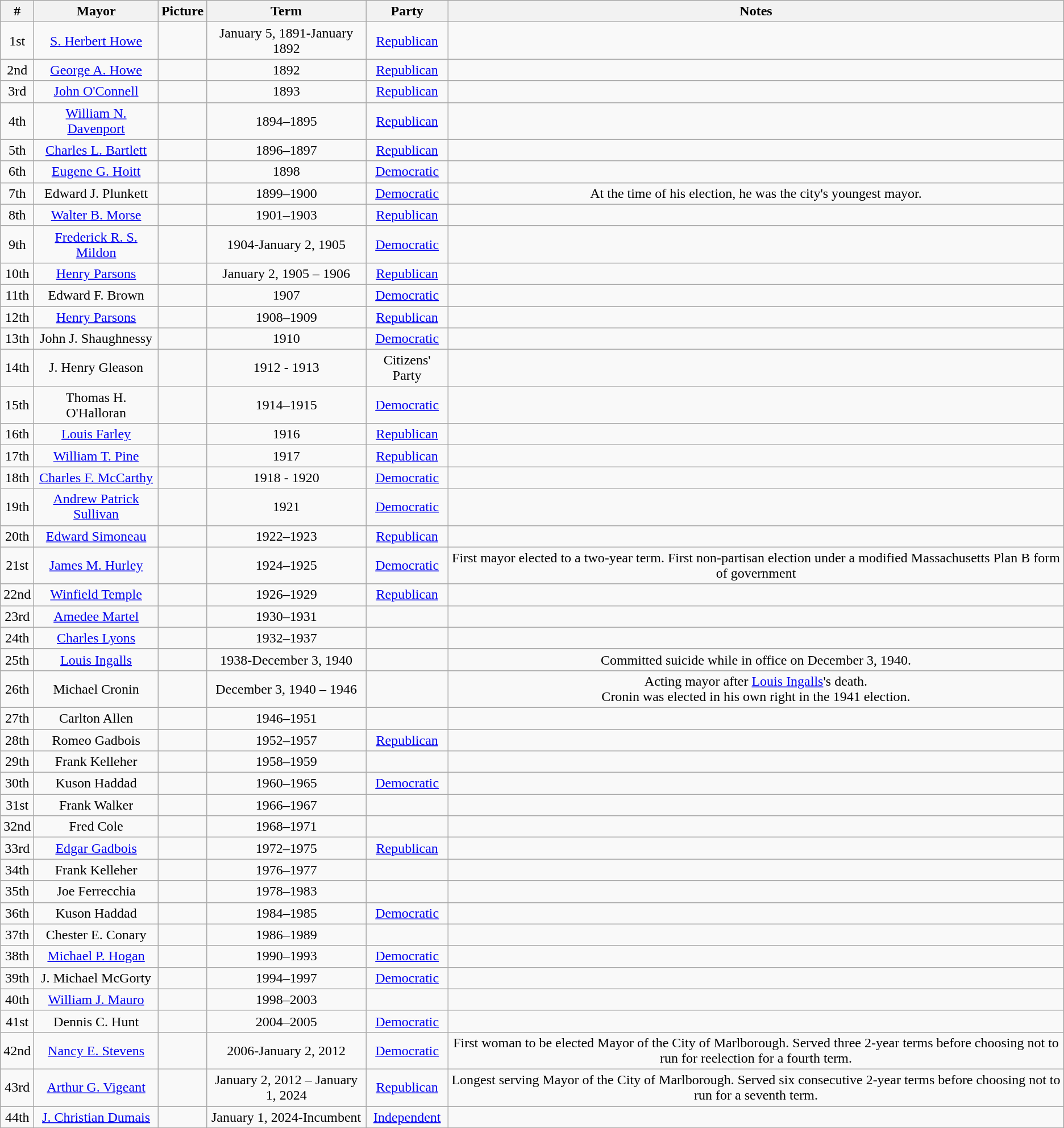<table class=wikitable style="text-align:center">
<tr>
<th>#</th>
<th>Mayor</th>
<th>Picture</th>
<th>Term</th>
<th>Party</th>
<th>Notes</th>
</tr>
<tr>
<td>1st</td>
<td><a href='#'>S. Herbert Howe</a></td>
<td></td>
<td>January 5, 1891-January 1892</td>
<td><a href='#'>Republican</a></td>
<td></td>
</tr>
<tr>
<td>2nd</td>
<td><a href='#'>George A. Howe</a></td>
<td></td>
<td>1892</td>
<td><a href='#'>Republican</a></td>
<td></td>
</tr>
<tr>
<td>3rd</td>
<td><a href='#'>John O'Connell</a></td>
<td></td>
<td>1893</td>
<td><a href='#'>Republican</a></td>
<td></td>
</tr>
<tr>
<td>4th</td>
<td><a href='#'>William N. Davenport</a></td>
<td></td>
<td>1894–1895</td>
<td><a href='#'>Republican</a></td>
<td></td>
</tr>
<tr>
<td>5th</td>
<td><a href='#'>Charles L. Bartlett</a></td>
<td></td>
<td>1896–1897</td>
<td><a href='#'>Republican</a></td>
<td></td>
</tr>
<tr>
<td>6th</td>
<td><a href='#'>Eugene G. Hoitt</a></td>
<td></td>
<td>1898</td>
<td><a href='#'>Democratic</a></td>
<td></td>
</tr>
<tr>
<td>7th</td>
<td>Edward J. Plunkett</td>
<td></td>
<td>1899–1900</td>
<td><a href='#'>Democratic</a></td>
<td>At the time of his election, he was the city's youngest mayor.</td>
</tr>
<tr>
<td>8th</td>
<td><a href='#'>Walter B. Morse</a></td>
<td></td>
<td>1901–1903</td>
<td><a href='#'>Republican</a></td>
<td></td>
</tr>
<tr>
<td>9th</td>
<td><a href='#'>Frederick R. S. Mildon</a></td>
<td></td>
<td>1904-January 2, 1905</td>
<td><a href='#'>Democratic</a></td>
<td></td>
</tr>
<tr>
<td>10th</td>
<td><a href='#'>Henry Parsons</a></td>
<td></td>
<td>January 2, 1905 – 1906</td>
<td><a href='#'>Republican</a></td>
<td></td>
</tr>
<tr>
<td>11th</td>
<td>Edward F. Brown</td>
<td></td>
<td>1907</td>
<td><a href='#'>Democratic</a></td>
<td></td>
</tr>
<tr>
<td>12th</td>
<td><a href='#'>Henry Parsons</a></td>
<td></td>
<td>1908–1909</td>
<td><a href='#'>Republican</a></td>
<td></td>
</tr>
<tr>
<td>13th</td>
<td>John J. Shaughnessy</td>
<td></td>
<td>1910</td>
<td><a href='#'>Democratic</a></td>
<td></td>
</tr>
<tr>
<td>14th</td>
<td>J. Henry Gleason</td>
<td></td>
<td>1912 - 1913</td>
<td>Citizens' Party</td>
<td></td>
</tr>
<tr>
<td>15th</td>
<td>Thomas H. O'Halloran</td>
<td></td>
<td>1914–1915</td>
<td><a href='#'>Democratic</a></td>
<td></td>
</tr>
<tr>
<td>16th</td>
<td><a href='#'>Louis Farley</a></td>
<td></td>
<td>1916</td>
<td><a href='#'>Republican</a></td>
<td></td>
</tr>
<tr>
<td>17th</td>
<td><a href='#'>William T. Pine</a></td>
<td></td>
<td>1917</td>
<td><a href='#'>Republican</a></td>
<td></td>
</tr>
<tr>
<td>18th</td>
<td><a href='#'>Charles F. McCarthy</a></td>
<td></td>
<td>1918 - 1920</td>
<td><a href='#'>Democratic</a></td>
<td></td>
</tr>
<tr>
<td>19th</td>
<td><a href='#'>Andrew Patrick Sullivan</a></td>
<td></td>
<td>1921</td>
<td><a href='#'>Democratic</a></td>
<td></td>
</tr>
<tr>
<td>20th</td>
<td><a href='#'>Edward Simoneau</a></td>
<td></td>
<td>1922–1923</td>
<td><a href='#'>Republican</a></td>
<td></td>
</tr>
<tr -->
<td>21st</td>
<td><a href='#'>James M. Hurley</a></td>
<td></td>
<td>1924–1925</td>
<td><a href='#'>Democratic</a></td>
<td>First mayor elected to a two-year term. First non-partisan election under a modified Massachusetts Plan B form of government</td>
</tr>
<tr ->
<td>22nd</td>
<td><a href='#'>Winfield Temple</a></td>
<td></td>
<td>1926–1929</td>
<td><a href='#'>Republican</a></td>
<td></td>
</tr>
<tr>
<td>23rd</td>
<td><a href='#'>Amedee Martel</a></td>
<td></td>
<td>1930–1931</td>
<td></td>
<td></td>
</tr>
<tr>
<td>24th</td>
<td><a href='#'>Charles Lyons</a></td>
<td></td>
<td>1932–1937</td>
<td></td>
<td></td>
</tr>
<tr>
<td>25th</td>
<td><a href='#'>Louis Ingalls</a></td>
<td></td>
<td>1938-December 3, 1940</td>
<td></td>
<td>Committed suicide while in office on December 3, 1940.</td>
</tr>
<tr>
<td>26th</td>
<td>Michael Cronin</td>
<td></td>
<td>December 3, 1940 – 1946</td>
<td></td>
<td>Acting mayor after <a href='#'>Louis Ingalls</a>'s death.<br>Cronin was elected in his own right in the 1941 election.</td>
</tr>
<tr>
<td>27th</td>
<td>Carlton Allen</td>
<td></td>
<td>1946–1951</td>
<td></td>
<td></td>
</tr>
<tr>
<td>28th</td>
<td>Romeo Gadbois</td>
<td></td>
<td>1952–1957</td>
<td><a href='#'>Republican</a></td>
<td></td>
</tr>
<tr>
<td>29th</td>
<td>Frank Kelleher</td>
<td></td>
<td>1958–1959</td>
<td></td>
<td></td>
</tr>
<tr>
<td>30th</td>
<td>Kuson Haddad</td>
<td></td>
<td>1960–1965</td>
<td><a href='#'>Democratic</a></td>
<td></td>
</tr>
<tr>
<td>31st</td>
<td>Frank Walker</td>
<td></td>
<td>1966–1967</td>
<td></td>
<td></td>
</tr>
<tr>
<td>32nd</td>
<td>Fred Cole</td>
<td></td>
<td>1968–1971</td>
<td></td>
<td></td>
</tr>
<tr>
<td>33rd</td>
<td><a href='#'>Edgar Gadbois</a></td>
<td></td>
<td>1972–1975</td>
<td><a href='#'>Republican</a></td>
<td></td>
</tr>
<tr>
<td>34th</td>
<td>Frank Kelleher</td>
<td></td>
<td>1976–1977</td>
<td></td>
<td></td>
</tr>
<tr>
<td>35th</td>
<td>Joe Ferrecchia</td>
<td></td>
<td>1978–1983</td>
<td></td>
<td></td>
</tr>
<tr>
<td>36th</td>
<td>Kuson Haddad</td>
<td></td>
<td>1984–1985</td>
<td><a href='#'>Democratic</a></td>
<td></td>
</tr>
<tr>
<td>37th</td>
<td>Chester E. Conary</td>
<td></td>
<td>1986–1989</td>
<td></td>
<td></td>
</tr>
<tr>
<td>38th</td>
<td><a href='#'>Michael P. Hogan</a></td>
<td></td>
<td>1990–1993</td>
<td><a href='#'>Democratic</a></td>
<td></td>
</tr>
<tr>
<td>39th</td>
<td>J. Michael McGorty</td>
<td></td>
<td>1994–1997</td>
<td><a href='#'>Democratic</a></td>
<td></td>
</tr>
<tr>
<td>40th</td>
<td><a href='#'>William J. Mauro</a></td>
<td></td>
<td>1998–2003</td>
<td></td>
</tr>
<tr>
<td>41st</td>
<td>Dennis C. Hunt</td>
<td></td>
<td>2004–2005</td>
<td><a href='#'>Democratic</a></td>
<td></td>
</tr>
<tr>
<td>42nd</td>
<td><a href='#'>Nancy E. Stevens</a></td>
<td></td>
<td>2006-January 2, 2012</td>
<td><a href='#'>Democratic</a></td>
<td>First woman to be elected Mayor of the City of Marlborough. Served three 2-year terms before choosing not to run for reelection for a fourth term.</td>
</tr>
<tr>
<td>43rd</td>
<td><a href='#'>Arthur G. Vigeant</a></td>
<td></td>
<td>January 2, 2012 – January 1, 2024</td>
<td><a href='#'>Republican</a></td>
<td>Longest serving Mayor of the City of Marlborough. Served six consecutive 2-year terms before choosing not to run for a seventh term.</td>
</tr>
<tr>
<td>44th</td>
<td><a href='#'>J. Christian Dumais</a></td>
<td></td>
<td>January 1, 2024-Incumbent</td>
<td><a href='#'>Independent</a></td>
<td></td>
</tr>
</table>
